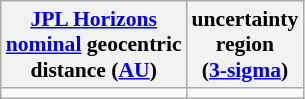<table class="wikitable" style="text-align:center; font-size: 0.9em;">
<tr>
<th><a href='#'>JPL Horizons</a><br><a href='#'>nominal</a> geocentric<br>distance (<a href='#'>AU</a>)</th>
<th>uncertainty<br>region<br>(<a href='#'>3-sigma</a>)</th>
</tr>
<tr>
<td></td>
<td></td>
</tr>
</table>
